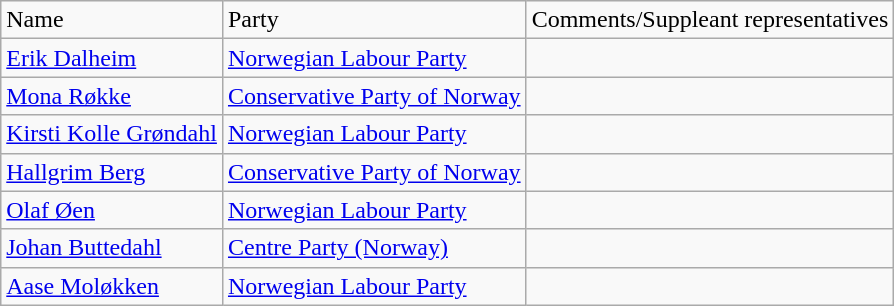<table class="wikitable">
<tr>
<td>Name</td>
<td>Party</td>
<td>Comments/Suppleant representatives</td>
</tr>
<tr>
<td><a href='#'>Erik Dalheim</a></td>
<td><a href='#'>Norwegian Labour Party</a></td>
<td></td>
</tr>
<tr>
<td><a href='#'>Mona Røkke</a></td>
<td><a href='#'>Conservative Party of Norway</a></td>
<td></td>
</tr>
<tr>
<td><a href='#'>Kirsti Kolle Grøndahl</a></td>
<td><a href='#'>Norwegian Labour Party</a></td>
<td></td>
</tr>
<tr>
<td><a href='#'>Hallgrim Berg</a></td>
<td><a href='#'>Conservative Party of Norway</a></td>
<td></td>
</tr>
<tr>
<td><a href='#'>Olaf Øen</a></td>
<td><a href='#'>Norwegian Labour Party</a></td>
<td></td>
</tr>
<tr>
<td><a href='#'>Johan Buttedahl</a></td>
<td><a href='#'>Centre Party (Norway)</a></td>
<td></td>
</tr>
<tr>
<td><a href='#'>Aase Moløkken</a></td>
<td><a href='#'>Norwegian Labour Party</a></td>
<td></td>
</tr>
</table>
